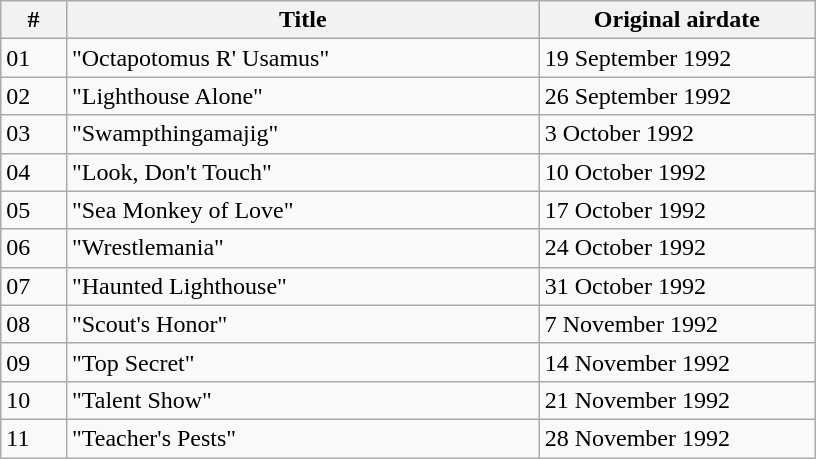<table class="wikitable" width=43%>
<tr>
<th width=3%>#</th>
<th width=25%>Title</th>
<th width=15%>Original airdate</th>
</tr>
<tr>
<td>01</td>
<td>"Octapotomus R' Usamus"</td>
<td>19 September 1992</td>
</tr>
<tr>
<td>02</td>
<td>"Lighthouse Alone"</td>
<td>26 September 1992</td>
</tr>
<tr>
<td>03</td>
<td>"Swampthingamajig"</td>
<td>3 October 1992</td>
</tr>
<tr>
<td>04</td>
<td>"Look, Don't Touch"</td>
<td>10 October 1992</td>
</tr>
<tr>
<td>05</td>
<td>"Sea Monkey of Love"</td>
<td>17 October 1992</td>
</tr>
<tr>
<td>06</td>
<td>"Wrestlemania"</td>
<td>24 October 1992</td>
</tr>
<tr>
<td>07</td>
<td>"Haunted Lighthouse"</td>
<td>31 October 1992</td>
</tr>
<tr>
<td>08</td>
<td>"Scout's Honor"</td>
<td>7 November 1992</td>
</tr>
<tr>
<td>09</td>
<td>"Top Secret"</td>
<td>14 November 1992</td>
</tr>
<tr>
<td>10</td>
<td>"Talent Show"</td>
<td>21 November 1992</td>
</tr>
<tr>
<td>11</td>
<td>"Teacher's Pests"</td>
<td>28 November 1992</td>
</tr>
</table>
